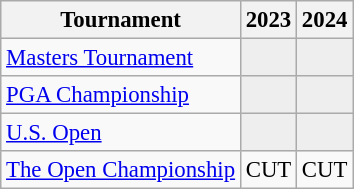<table class="wikitable" style="font-size:95%;text-align:center;">
<tr>
<th>Tournament</th>
<th>2023</th>
<th>2024</th>
</tr>
<tr>
<td align=left><a href='#'>Masters Tournament</a></td>
<td style="background:#eeeeee;"></td>
<td style="background:#eeeeee;"></td>
</tr>
<tr>
<td align=left><a href='#'>PGA Championship</a></td>
<td style="background:#eeeeee;"></td>
<td style="background:#eeeeee;"></td>
</tr>
<tr>
<td align=left><a href='#'>U.S. Open</a></td>
<td style="background:#eeeeee;"></td>
<td style="background:#eeeeee;"></td>
</tr>
<tr>
<td align=left><a href='#'>The Open Championship</a></td>
<td>CUT</td>
<td>CUT</td>
</tr>
</table>
